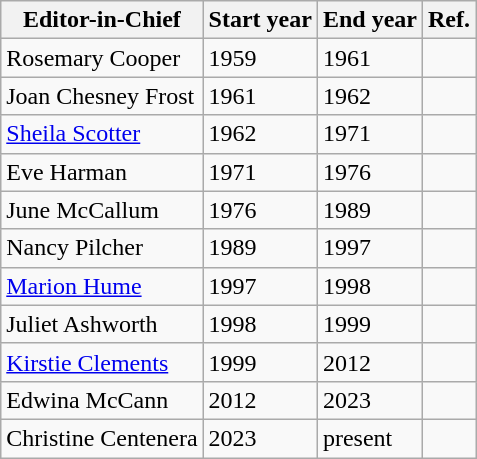<table class="wikitable">
<tr>
<th>Editor-in-Chief</th>
<th>Start year</th>
<th>End year</th>
<th>Ref.</th>
</tr>
<tr>
<td>Rosemary Cooper</td>
<td>1959</td>
<td>1961</td>
<td></td>
</tr>
<tr>
<td>Joan Chesney Frost</td>
<td>1961</td>
<td>1962</td>
<td></td>
</tr>
<tr>
<td><a href='#'>Sheila Scotter</a></td>
<td>1962</td>
<td>1971</td>
<td></td>
</tr>
<tr>
<td>Eve Harman</td>
<td>1971</td>
<td>1976</td>
<td></td>
</tr>
<tr>
<td>June McCallum</td>
<td>1976</td>
<td>1989</td>
<td></td>
</tr>
<tr>
<td>Nancy Pilcher</td>
<td>1989</td>
<td>1997</td>
<td></td>
</tr>
<tr>
<td><a href='#'>Marion Hume</a></td>
<td>1997</td>
<td>1998</td>
<td></td>
</tr>
<tr>
<td>Juliet Ashworth</td>
<td>1998</td>
<td>1999</td>
<td></td>
</tr>
<tr>
<td><a href='#'>Kirstie Clements</a></td>
<td>1999</td>
<td>2012</td>
<td></td>
</tr>
<tr>
<td>Edwina McCann</td>
<td>2012</td>
<td>2023</td>
<td></td>
</tr>
<tr>
<td>Christine Centenera</td>
<td>2023</td>
<td>present</td>
<td></td>
</tr>
</table>
